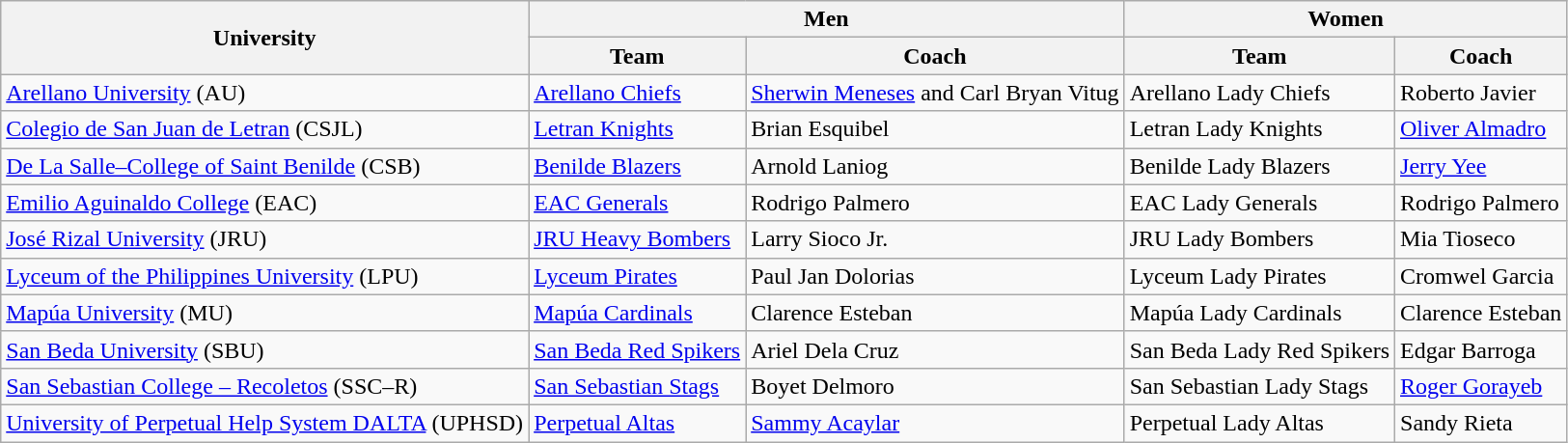<table class="wikitable">
<tr>
<th rowspan="2">University</th>
<th colspan="2">Men</th>
<th colspan="2">Women</th>
</tr>
<tr>
<th>Team</th>
<th>Coach</th>
<th>Team</th>
<th>Coach</th>
</tr>
<tr>
<td><a href='#'>Arellano University</a> (AU)</td>
<td><a href='#'>Arellano Chiefs</a></td>
<td><a href='#'>Sherwin Meneses</a> and Carl Bryan Vitug</td>
<td>Arellano Lady Chiefs</td>
<td>Roberto Javier</td>
</tr>
<tr>
<td><a href='#'>Colegio de San Juan de Letran</a> (CSJL)</td>
<td><a href='#'>Letran Knights</a></td>
<td>Brian Esquibel</td>
<td>Letran Lady Knights</td>
<td><a href='#'>Oliver Almadro</a></td>
</tr>
<tr>
<td><a href='#'>De La Salle–College of Saint Benilde</a> (CSB)</td>
<td><a href='#'>Benilde Blazers</a></td>
<td>Arnold Laniog</td>
<td>Benilde Lady Blazers</td>
<td><a href='#'>Jerry Yee</a></td>
</tr>
<tr>
<td><a href='#'>Emilio Aguinaldo College</a> (EAC)</td>
<td><a href='#'>EAC Generals</a></td>
<td>Rodrigo Palmero</td>
<td>EAC Lady Generals</td>
<td>Rodrigo Palmero</td>
</tr>
<tr>
<td><a href='#'>José Rizal University</a> (JRU)</td>
<td><a href='#'>JRU Heavy Bombers</a></td>
<td>Larry Sioco Jr.</td>
<td>JRU Lady Bombers</td>
<td>Mia Tioseco</td>
</tr>
<tr>
<td><a href='#'>Lyceum of the Philippines University</a> (LPU)</td>
<td><a href='#'>Lyceum Pirates</a></td>
<td>Paul Jan Dolorias</td>
<td>Lyceum Lady Pirates</td>
<td>Cromwel Garcia</td>
</tr>
<tr>
<td><a href='#'>Mapúa University</a> (MU)</td>
<td><a href='#'>Mapúa Cardinals</a></td>
<td>Clarence Esteban</td>
<td>Mapúa Lady Cardinals</td>
<td>Clarence Esteban</td>
</tr>
<tr>
<td><a href='#'>San Beda University</a> (SBU)</td>
<td><a href='#'>San Beda Red Spikers</a></td>
<td>Ariel Dela Cruz</td>
<td>San Beda Lady Red Spikers</td>
<td>Edgar Barroga</td>
</tr>
<tr>
<td><a href='#'>San Sebastian College – Recoletos</a> (SSC–R)</td>
<td><a href='#'>San Sebastian Stags</a></td>
<td>Boyet Delmoro</td>
<td>San Sebastian Lady Stags</td>
<td><a href='#'>Roger Gorayeb</a></td>
</tr>
<tr>
<td><a href='#'>University of Perpetual Help System DALTA</a> (UPHSD)</td>
<td><a href='#'>Perpetual Altas</a></td>
<td><a href='#'>Sammy Acaylar</a></td>
<td>Perpetual Lady Altas</td>
<td>Sandy Rieta</td>
</tr>
</table>
